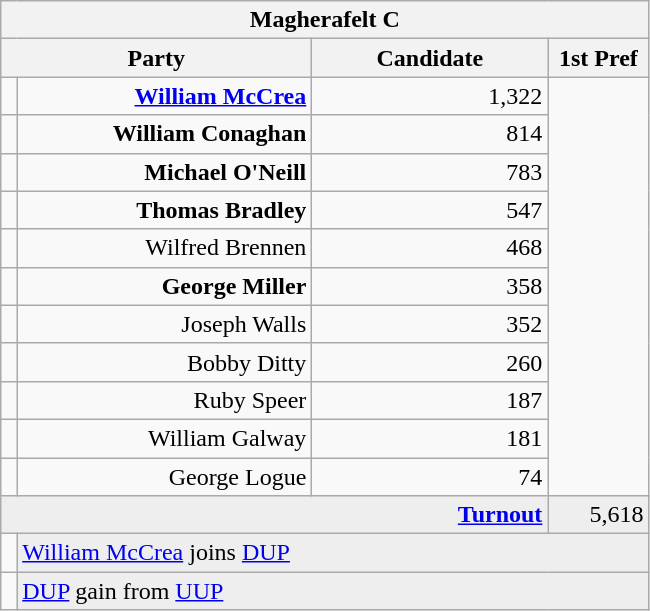<table class="wikitable">
<tr>
<th colspan="4" align="center">Magherafelt C</th>
</tr>
<tr>
<th colspan="2" align="center" width=200>Party</th>
<th width=150>Candidate</th>
<th width=60>1st Pref</th>
</tr>
<tr>
<td></td>
<td align="right"><strong><a href='#'>William McCrea</a></strong></td>
<td align="right">1,322</td>
</tr>
<tr>
<td></td>
<td align="right"><strong>William Conaghan</strong></td>
<td align="right">814</td>
</tr>
<tr>
<td></td>
<td align="right"><strong>Michael O'Neill</strong></td>
<td align="right">783</td>
</tr>
<tr>
<td></td>
<td align="right"><strong>Thomas Bradley</strong></td>
<td align="right">547</td>
</tr>
<tr>
<td></td>
<td align="right">Wilfred Brennen</td>
<td align="right">468</td>
</tr>
<tr>
<td></td>
<td align="right"><strong>George Miller</strong></td>
<td align="right">358</td>
</tr>
<tr>
<td></td>
<td align="right">Joseph Walls</td>
<td align="right">352</td>
</tr>
<tr>
<td></td>
<td align="right">Bobby Ditty</td>
<td align="right">260</td>
</tr>
<tr>
<td></td>
<td align="right">Ruby Speer</td>
<td align="right">187</td>
</tr>
<tr>
<td></td>
<td align="right">William Galway</td>
<td align="right">181</td>
</tr>
<tr>
<td></td>
<td align="right">George Logue</td>
<td align="right">74</td>
</tr>
<tr bgcolor="EEEEEE">
<td colspan=3 align="right"><strong><a href='#'>Turnout</a></strong></td>
<td align="right">5,618</td>
</tr>
<tr>
<td bgcolor=></td>
<td colspan=3 bgcolor="EEEEEE"><a href='#'>William McCrea</a> joins <a href='#'>DUP</a></td>
</tr>
<tr>
<td bgcolor=></td>
<td colspan=3 bgcolor="EEEEEE"><a href='#'>DUP</a> gain from <a href='#'>UUP</a></td>
</tr>
</table>
